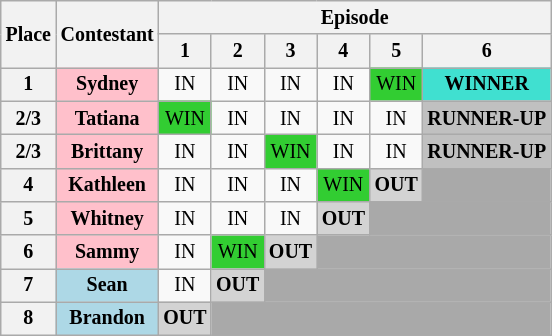<table class="wikitable" style="text-align: center; font-size: 10pt">
<tr>
<th rowspan="2">Place</th>
<th rowspan="2">Contestant</th>
<th colspan="18">Episode</th>
</tr>
<tr>
<th>1</th>
<th>2</th>
<th>3</th>
<th>4</th>
<th>5</th>
<th>6</th>
</tr>
<tr>
<th>1</th>
<th style="background:pink">Sydney</th>
<td>IN</td>
<td>IN</td>
<td>IN</td>
<td>IN</td>
<td style="background:limegreen">WIN</td>
<td style="background:turquoise"><strong>WINNER</strong></td>
</tr>
<tr>
<th>2/3</th>
<th style="background:pink">Tatiana</th>
<td style="background:limegreen">WIN</td>
<td>IN</td>
<td>IN</td>
<td>IN</td>
<td>IN</td>
<td style="background:silver"><strong>RUNNER-UP</strong></td>
</tr>
<tr>
<th>2/3</th>
<th style="background:pink">Brittany</th>
<td>IN</td>
<td>IN</td>
<td style="background:limegreen">WIN</td>
<td>IN</td>
<td>IN</td>
<td style="background:silver"><strong>RUNNER-UP</strong></td>
</tr>
<tr>
<th>4</th>
<th style="background:pink">Kathleen</th>
<td>IN</td>
<td>IN</td>
<td>IN</td>
<td style="background:limegreen">WIN</td>
<td style="background:lightgray "><strong>OUT</strong></td>
<td colspan="13" style="background:Darkgrey;" colspan"=2"></td>
</tr>
<tr>
<th>5</th>
<th style="background:pink">Whitney</th>
<td>IN</td>
<td>IN</td>
<td>IN</td>
<td style="background:lightgray "><strong>OUT</strong></td>
<td colspan="13" style="background:Darkgrey;" colspan"=2"></td>
</tr>
<tr>
<th>6</th>
<th style="background:pink ">Sammy</th>
<td>IN</td>
<td style="background:limegreen ">WIN</td>
<td style="background:lightgray "><strong>OUT</strong></td>
<td colspan="13" style="background:Darkgrey;" colspan"=2"></td>
</tr>
<tr>
<th>7</th>
<th style="background:lightblue ">Sean</th>
<td>IN</td>
<td style="background:lightgray "><strong>OUT</strong></td>
<td colspan="13" style="background:Darkgrey;" colspan"=2"></td>
</tr>
<tr>
<th>8</th>
<th style="background:lightblue ">Brandon</th>
<td style="background:lightgray "><strong>OUT</strong></td>
<td colspan="13" style="background:Darkgrey;" colspan"=2"></td>
</tr>
</table>
